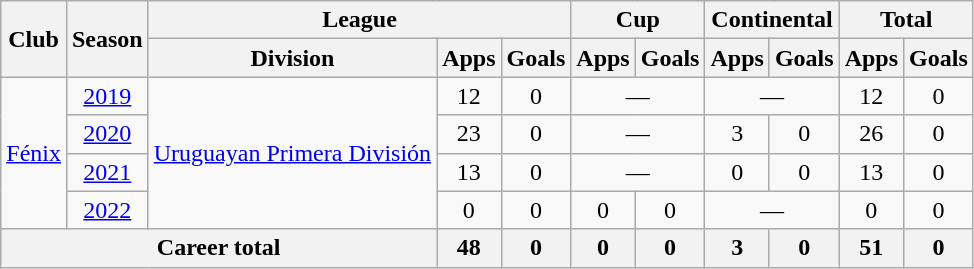<table class="wikitable" style="text-align: center">
<tr>
<th rowspan="2">Club</th>
<th rowspan="2">Season</th>
<th colspan="3">League</th>
<th colspan="2">Cup</th>
<th colspan="2">Continental</th>
<th colspan="2">Total</th>
</tr>
<tr>
<th>Division</th>
<th>Apps</th>
<th>Goals</th>
<th>Apps</th>
<th>Goals</th>
<th>Apps</th>
<th>Goals</th>
<th>Apps</th>
<th>Goals</th>
</tr>
<tr>
<td rowspan="4"><a href='#'>Fénix</a></td>
<td><a href='#'>2019</a></td>
<td rowspan="4"><a href='#'>Uruguayan Primera División</a></td>
<td>12</td>
<td>0</td>
<td colspan="2">—</td>
<td colspan="2">—</td>
<td>12</td>
<td>0</td>
</tr>
<tr>
<td><a href='#'>2020</a></td>
<td>23</td>
<td>0</td>
<td colspan="2">—</td>
<td>3</td>
<td>0</td>
<td>26</td>
<td>0</td>
</tr>
<tr>
<td><a href='#'>2021</a></td>
<td>13</td>
<td>0</td>
<td colspan="2">—</td>
<td>0</td>
<td>0</td>
<td>13</td>
<td>0</td>
</tr>
<tr>
<td><a href='#'>2022</a></td>
<td>0</td>
<td>0</td>
<td>0</td>
<td>0</td>
<td colspan="2">—</td>
<td>0</td>
<td>0</td>
</tr>
<tr>
<th colspan="3">Career total</th>
<th>48</th>
<th>0</th>
<th>0</th>
<th>0</th>
<th>3</th>
<th>0</th>
<th>51</th>
<th>0</th>
</tr>
</table>
